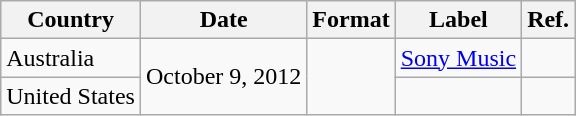<table class="wikitable">
<tr>
<th>Country</th>
<th>Date</th>
<th>Format</th>
<th>Label</th>
<th>Ref.</th>
</tr>
<tr>
<td>Australia</td>
<td rowspan="2">October 9, 2012</td>
<td rowspan="2"></td>
<td><a href='#'>Sony Music</a></td>
<td></td>
</tr>
<tr>
<td>United States</td>
<td></td>
<td></td>
</tr>
</table>
